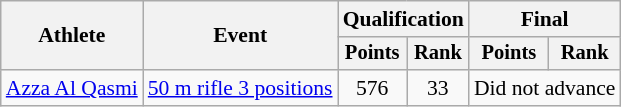<table class="wikitable" border="1" style="font-size:90%">
<tr>
<th rowspan="2">Athlete</th>
<th rowspan="2">Event</th>
<th colspan=2>Qualification</th>
<th colspan=2>Final</th>
</tr>
<tr style="font-size:95%">
<th>Points</th>
<th>Rank</th>
<th>Points</th>
<th>Rank</th>
</tr>
<tr align=center>
<td align=left><a href='#'>Azza Al Qasmi</a></td>
<td align=left><a href='#'>50 m rifle 3 positions</a></td>
<td>576</td>
<td>33</td>
<td colspan=2>Did not advance</td>
</tr>
</table>
